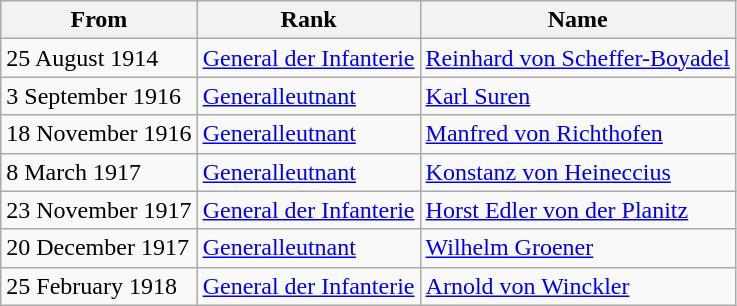<table class="wikitable">
<tr>
<th>From</th>
<th>Rank</th>
<th>Name</th>
</tr>
<tr>
<td>25 August 1914</td>
<td><a href='#'>General der Infanterie</a></td>
<td><a href='#'>Reinhard von Scheffer-Boyadel</a></td>
</tr>
<tr>
<td>3 September 1916</td>
<td><a href='#'>Generalleutnant</a></td>
<td><a href='#'>Karl Suren</a></td>
</tr>
<tr>
<td>18 November 1916</td>
<td><a href='#'>Generalleutnant</a></td>
<td><a href='#'>Manfred von Richthofen</a></td>
</tr>
<tr>
<td>8 March 1917</td>
<td><a href='#'>Generalleutnant</a></td>
<td><a href='#'>Konstanz von Heineccius</a></td>
</tr>
<tr>
<td>23 November 1917</td>
<td><a href='#'>General der Infanterie</a></td>
<td><a href='#'>Horst Edler von der Planitz</a></td>
</tr>
<tr>
<td>20 December 1917</td>
<td><a href='#'>Generalleutnant</a></td>
<td><a href='#'>Wilhelm Groener</a></td>
</tr>
<tr>
<td>25 February 1918</td>
<td><a href='#'>General der Infanterie</a></td>
<td><a href='#'>Arnold von Winckler</a></td>
</tr>
</table>
